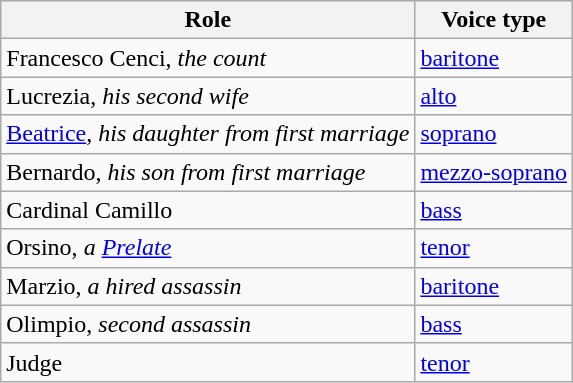<table class="wikitable">
<tr>
<th>Role</th>
<th>Voice type</th>
</tr>
<tr>
<td>Francesco Cenci, <em>the count</em></td>
<td><a href='#'>baritone</a></td>
</tr>
<tr>
<td>Lucrezia, <em>his second wife</em></td>
<td><a href='#'>alto</a></td>
</tr>
<tr>
<td><a href='#'>Beatrice</a>, <em>his daughter from first marriage</em></td>
<td><a href='#'>soprano</a></td>
</tr>
<tr>
<td>Bernardo, <em>his son from first marriage</em></td>
<td><a href='#'>mezzo-soprano</a></td>
</tr>
<tr>
<td>Cardinal Camillo</td>
<td><a href='#'>bass</a></td>
</tr>
<tr>
<td>Orsino, <em>a <a href='#'>Prelate</a></em></td>
<td><a href='#'>tenor</a></td>
</tr>
<tr>
<td>Marzio, <em>a hired assassin</em></td>
<td><a href='#'>baritone</a></td>
</tr>
<tr>
<td>Olimpio, <em>second assassin</em></td>
<td><a href='#'>bass</a></td>
</tr>
<tr>
<td>Judge</td>
<td><a href='#'>tenor</a></td>
</tr>
</table>
